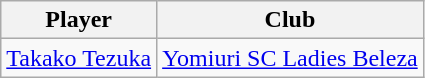<table class="wikitable">
<tr>
<th>Player</th>
<th>Club</th>
</tr>
<tr>
<td> <a href='#'>Takako Tezuka</a></td>
<td><a href='#'>Yomiuri SC Ladies Beleza</a></td>
</tr>
</table>
